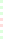<table style="font-size: 85%">
<tr>
<td style="background:#dfd;"></td>
</tr>
<tr>
<td style="background:#dfd;"></td>
</tr>
<tr>
<td style="background:#dfd;"></td>
</tr>
<tr>
<td style="background:#fdd;"></td>
</tr>
<tr>
<td style="background:#fdd;"></td>
</tr>
<tr>
<td style="background:#dfd;"></td>
</tr>
<tr>
<td style="background:#dfd;"></td>
</tr>
</table>
